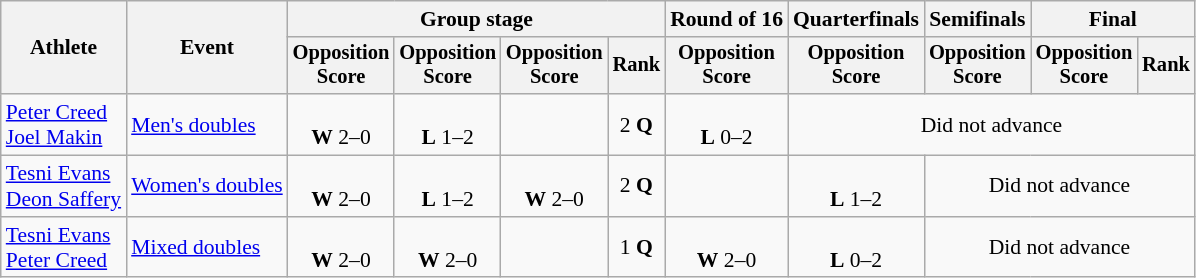<table class=wikitable style="font-size:90%">
<tr>
<th rowspan=2>Athlete</th>
<th rowspan=2>Event</th>
<th colspan=4>Group stage</th>
<th>Round of 16</th>
<th>Quarterfinals</th>
<th>Semifinals</th>
<th colspan=2>Final</th>
</tr>
<tr style="font-size:95%">
<th>Opposition<br>Score</th>
<th>Opposition<br>Score</th>
<th>Opposition<br>Score</th>
<th>Rank</th>
<th>Opposition<br>Score</th>
<th>Opposition<br>Score</th>
<th>Opposition<br>Score</th>
<th>Opposition<br>Score</th>
<th>Rank</th>
</tr>
<tr align=center>
<td align=left><a href='#'>Peter Creed</a><br><a href='#'>Joel Makin</a></td>
<td align=left><a href='#'>Men's doubles</a></td>
<td><br><strong>W</strong> 2–0 </td>
<td><br><strong>L</strong> 1–2</td>
<td></td>
<td>2 <strong>Q</strong></td>
<td><br><strong>L</strong> 0–2</td>
<td colspan=4>Did not advance</td>
</tr>
<tr align=center>
<td align=left><a href='#'>Tesni Evans</a><br><a href='#'>Deon Saffery</a></td>
<td align=left><a href='#'>Women's doubles</a></td>
<td><br><strong>W</strong> 2–0</td>
<td><br><strong>L</strong> 1–2</td>
<td><br><strong>W</strong> 2–0</td>
<td>2 <strong>Q</strong></td>
<td></td>
<td><br><strong>L</strong> 1–2</td>
<td colspan=3>Did not advance</td>
</tr>
<tr align=center>
<td align=left><a href='#'>Tesni Evans</a><br><a href='#'>Peter Creed</a></td>
<td align=left><a href='#'>Mixed doubles</a></td>
<td><br><strong>W</strong> 2–0</td>
<td><br><strong>W</strong> 2–0</td>
<td></td>
<td>1 <strong>Q</strong></td>
<td><br><strong>W</strong> 2–0</td>
<td><br><strong>L</strong> 0–2</td>
<td colspan=3>Did not advance</td>
</tr>
</table>
